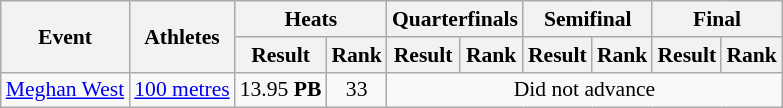<table class="wikitable" border="1" style="font-size:90%">
<tr>
<th rowspan="2">Event</th>
<th rowspan="2">Athletes</th>
<th colspan="2">Heats</th>
<th colspan="2">Quarterfinals</th>
<th colspan="2">Semifinal</th>
<th colspan="2">Final</th>
</tr>
<tr>
<th>Result</th>
<th>Rank</th>
<th>Result</th>
<th>Rank</th>
<th>Result</th>
<th>Rank</th>
<th>Result</th>
<th>Rank</th>
</tr>
<tr>
<td><a href='#'>Meghan West</a></td>
<td><a href='#'>100 metres</a></td>
<td align=center>13.95 <strong>PB</strong></td>
<td align=center>33</td>
<td colspan="6" align=center>Did not advance</td>
</tr>
</table>
